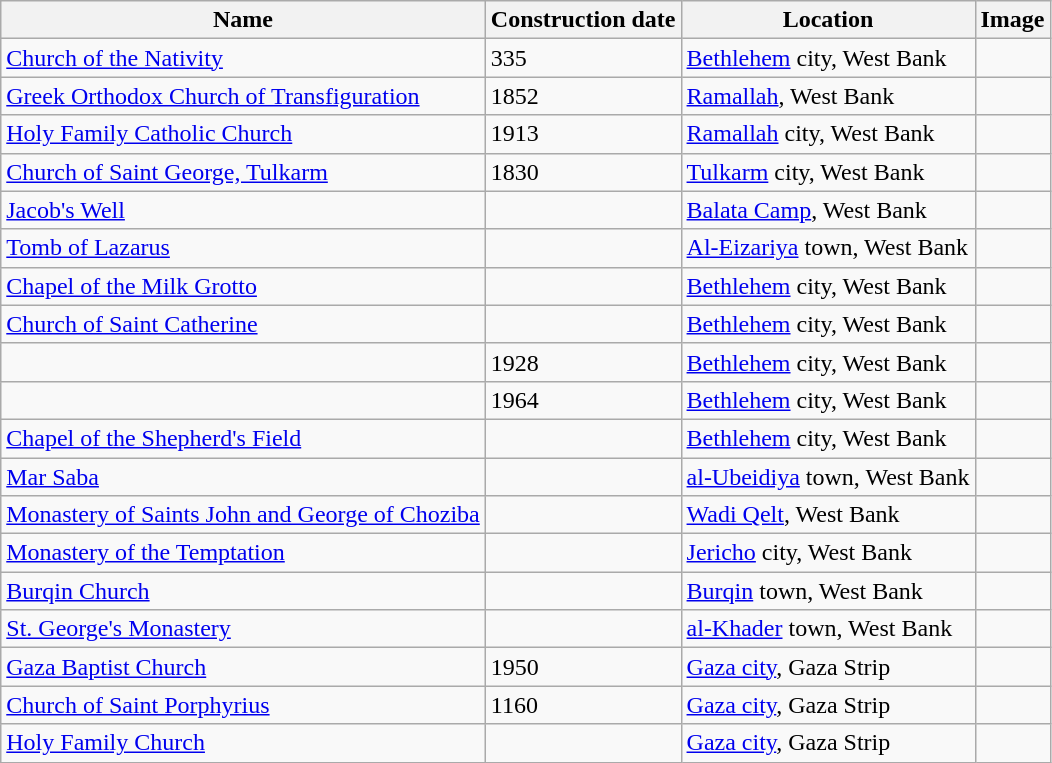<table class="wikitable sortable" style>
<tr>
<th>Name</th>
<th>Construction date</th>
<th>Location</th>
<th>Image</th>
</tr>
<tr>
<td><a href='#'>Church of the Nativity</a></td>
<td>335</td>
<td><a href='#'>Bethlehem</a> city, West Bank</td>
<td></td>
</tr>
<tr>
<td><a href='#'>Greek Orthodox Church of Transfiguration</a></td>
<td>1852</td>
<td><a href='#'>Ramallah</a>, West Bank</td>
<td></td>
</tr>
<tr>
<td><a href='#'>Holy Family Catholic Church</a></td>
<td>1913</td>
<td><a href='#'>Ramallah</a> city, West Bank</td>
<td></td>
</tr>
<tr>
<td><a href='#'>Church of Saint George, Tulkarm</a></td>
<td>1830</td>
<td><a href='#'>Tulkarm</a> city, West Bank</td>
<td></td>
</tr>
<tr>
<td><a href='#'>Jacob's Well</a></td>
<td></td>
<td><a href='#'>Balata Camp</a>, West Bank</td>
<td></td>
</tr>
<tr>
<td><a href='#'>Tomb of Lazarus</a></td>
<td></td>
<td><a href='#'>Al-Eizariya</a> town, West Bank</td>
<td></td>
</tr>
<tr>
<td><a href='#'>Chapel of the Milk Grotto</a></td>
<td></td>
<td><a href='#'>Bethlehem</a> city, West Bank</td>
<td></td>
</tr>
<tr>
<td><a href='#'>Church of Saint Catherine</a></td>
<td></td>
<td><a href='#'>Bethlehem</a> city, West Bank</td>
<td></td>
</tr>
<tr>
<td></td>
<td>1928</td>
<td><a href='#'>Bethlehem</a> city, West Bank</td>
<td></td>
</tr>
<tr>
<td></td>
<td>1964</td>
<td><a href='#'>Bethlehem</a> city, West Bank</td>
<td></td>
</tr>
<tr>
<td><a href='#'>Chapel of the Shepherd's Field</a></td>
<td></td>
<td><a href='#'>Bethlehem</a> city, West Bank</td>
<td></td>
</tr>
<tr>
<td><a href='#'>Mar Saba</a></td>
<td></td>
<td><a href='#'>al-Ubeidiya</a> town, West Bank</td>
<td></td>
</tr>
<tr>
<td><a href='#'>Monastery of Saints John and George of Choziba</a></td>
<td></td>
<td><a href='#'>Wadi Qelt</a>, West Bank</td>
<td></td>
</tr>
<tr>
<td><a href='#'>Monastery of the Temptation</a></td>
<td></td>
<td><a href='#'>Jericho</a> city, West Bank</td>
<td></td>
</tr>
<tr>
<td><a href='#'>Burqin Church</a></td>
<td></td>
<td><a href='#'>Burqin</a> town, West Bank</td>
<td></td>
</tr>
<tr>
<td><a href='#'>St. George's Monastery</a></td>
<td></td>
<td><a href='#'>al-Khader</a> town, West Bank</td>
<td></td>
</tr>
<tr>
<td><a href='#'>Gaza Baptist Church</a></td>
<td>1950</td>
<td><a href='#'>Gaza city</a>, Gaza Strip</td>
<td></td>
</tr>
<tr>
<td><a href='#'>Church of Saint Porphyrius</a></td>
<td>1160</td>
<td><a href='#'>Gaza city</a>, Gaza Strip</td>
<td></td>
</tr>
<tr>
<td><a href='#'>Holy Family Church</a></td>
<td></td>
<td><a href='#'>Gaza city</a>, Gaza Strip</td>
<td></td>
</tr>
</table>
